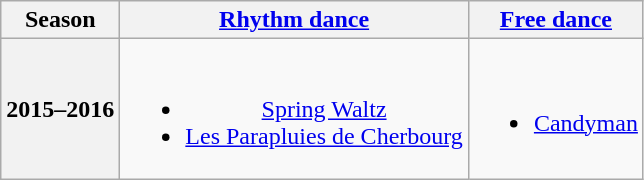<table class=wikitable style=text-align:center>
<tr>
<th>Season</th>
<th><a href='#'>Rhythm dance</a></th>
<th><a href='#'>Free dance</a></th>
</tr>
<tr>
<th>2015–2016 <br> </th>
<td><br><ul><li> <a href='#'>Spring Waltz</a></li><li> <a href='#'>Les Parapluies de Cherbourg</a> <br></li></ul></td>
<td><br><ul><li><a href='#'>Candyman</a> <br></li></ul></td>
</tr>
</table>
